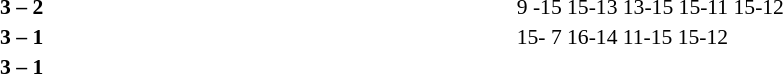<table width=100% cellspacing=1>
<tr>
<th width=20%></th>
<th width=12%></th>
<th width=20%></th>
<th width=33%></th>
<td></td>
</tr>
<tr style=font-size:90%>
<td align=right></td>
<td align=center><strong>3 – 2</strong></td>
<td><strong></strong></td>
<td>9 -15 15-13 13-15 15-11 15-12</td>
<td></td>
</tr>
<tr style=font-size:90%>
<td align=right></td>
<td align=center><strong>3 – 1</strong></td>
<td><strong></strong></td>
<td>15- 7 16-14 11-15 15-12</td>
<td></td>
</tr>
<tr style=font-size:90%>
<td align=right><strong></strong></td>
<td align=center><strong>3 – 1</strong></td>
<td></td>
<td></td>
</tr>
</table>
